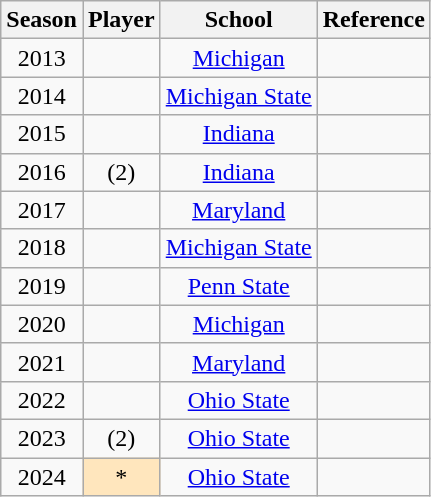<table class="wikitable" style="text-align:center;">
<tr>
<th>Season</th>
<th>Player</th>
<th>School</th>
<th class="unsortable">Reference</th>
</tr>
<tr>
<td>2013</td>
<td></td>
<td><a href='#'>Michigan</a></td>
<td></td>
</tr>
<tr>
<td>2014</td>
<td></td>
<td><a href='#'>Michigan State</a></td>
<td></td>
</tr>
<tr>
<td>2015</td>
<td></td>
<td><a href='#'>Indiana</a></td>
<td></td>
</tr>
<tr>
<td>2016</td>
<td> (2)</td>
<td><a href='#'>Indiana</a></td>
<td></td>
</tr>
<tr>
<td>2017</td>
<td></td>
<td><a href='#'>Maryland</a></td>
<td></td>
</tr>
<tr>
<td>2018</td>
<td></td>
<td><a href='#'>Michigan State</a></td>
<td></td>
</tr>
<tr>
<td>2019</td>
<td></td>
<td><a href='#'>Penn State</a></td>
<td></td>
</tr>
<tr>
<td>2020</td>
<td></td>
<td><a href='#'>Michigan</a></td>
<td></td>
</tr>
<tr>
<td>2021</td>
<td></td>
<td><a href='#'>Maryland</a></td>
<td></td>
</tr>
<tr>
<td>2022</td>
<td></td>
<td><a href='#'>Ohio State</a></td>
<td></td>
</tr>
<tr>
<td>2023</td>
<td> (2)</td>
<td><a href='#'>Ohio State</a></td>
<td></td>
</tr>
<tr>
<td>2024</td>
<td style="background:#ffe6bd;">*</td>
<td><a href='#'>Ohio State</a></td>
<td></td>
</tr>
</table>
